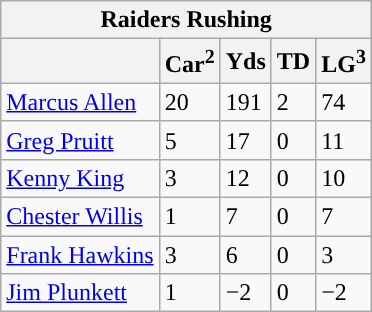<table class="wikitable">
<tr>
<th colspan="5">Raiders Rushing</th>
</tr>
<tr>
<th></th>
<th>Car<sup>2</sup></th>
<th>Yds</th>
<th>TD</th>
<th>LG<sup>3</sup></th>
</tr>
<tr>
<td><a href='#'>Marcus Allen</a></td>
<td>20</td>
<td>191</td>
<td>2</td>
<td>74</td>
</tr>
<tr>
<td><a href='#'>Greg Pruitt</a></td>
<td>5</td>
<td>17</td>
<td>0</td>
<td>11</td>
</tr>
<tr>
<td><a href='#'>Kenny King</a></td>
<td>3</td>
<td>12</td>
<td>0</td>
<td>10</td>
</tr>
<tr>
<td><a href='#'>Chester Willis</a></td>
<td>1</td>
<td>7</td>
<td>0</td>
<td>7</td>
</tr>
<tr>
<td><a href='#'>Frank Hawkins</a></td>
<td>3</td>
<td>6</td>
<td>0</td>
<td>3</td>
</tr>
<tr>
<td><a href='#'>Jim Plunkett</a></td>
<td>1</td>
<td>−2</td>
<td>0</td>
<td>−2</td>
</tr>
</table>
